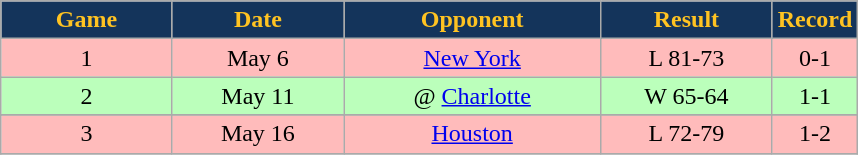<table class="wikitable sortable sortable">
<tr>
<th style="background:#14345B; color:#ffc322;" width="20%">Game</th>
<th style="background:#14345B; color:#ffc322;" width="20%">Date</th>
<th style="background:#14345B; color:#ffc322;" width="30%">Opponent</th>
<th style="background:#14345B; color:#ffc322;" width="20%">Result</th>
<th style="background:#14345B; color:#ffc322;" width="20%">Record</th>
</tr>
<tr align="center" bgcolor="ffbbbb">
<td>1</td>
<td>May 6</td>
<td><a href='#'>New York</a></td>
<td>L 81-73</td>
<td>0-1</td>
</tr>
<tr align="center" bgcolor="bbffbb">
<td>2</td>
<td>May 11</td>
<td>@ <a href='#'>Charlotte</a></td>
<td>W 65-64</td>
<td>1-1</td>
</tr>
<tr>
</tr>
<tr align="center" bgcolor="ffbbbb">
<td>3</td>
<td>May 16</td>
<td><a href='#'>Houston</a></td>
<td>L 72-79</td>
<td>1-2</td>
</tr>
<tr>
</tr>
</table>
